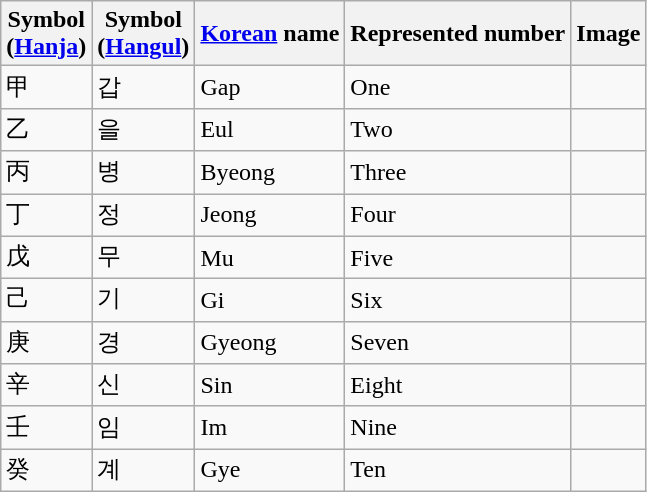<table class="wikitable">
<tr>
<th>Symbol<br>(<a href='#'>Hanja</a>)</th>
<th>Symbol<br>(<a href='#'>Hangul</a>)</th>
<th><a href='#'>Korean</a> name</th>
<th>Represented number</th>
<th>Image</th>
</tr>
<tr>
<td>甲</td>
<td>갑</td>
<td>Gap</td>
<td>One</td>
<td></td>
</tr>
<tr>
<td>乙</td>
<td>을</td>
<td>Eul</td>
<td>Two</td>
<td></td>
</tr>
<tr>
<td>丙</td>
<td>병</td>
<td>Byeong</td>
<td>Three</td>
<td></td>
</tr>
<tr>
<td>丁</td>
<td>정</td>
<td>Jeong</td>
<td>Four</td>
<td></td>
</tr>
<tr>
<td>戊</td>
<td>무</td>
<td>Mu</td>
<td>Five</td>
<td></td>
</tr>
<tr>
<td>己</td>
<td>기</td>
<td>Gi</td>
<td>Six</td>
<td></td>
</tr>
<tr>
<td>庚</td>
<td>경</td>
<td>Gyeong</td>
<td>Seven</td>
<td></td>
</tr>
<tr>
<td>辛</td>
<td>신</td>
<td>Sin</td>
<td>Eight</td>
<td></td>
</tr>
<tr>
<td>壬</td>
<td>임</td>
<td>Im</td>
<td>Nine</td>
<td></td>
</tr>
<tr>
<td>癸</td>
<td>계</td>
<td>Gye</td>
<td>Ten</td>
<td></td>
</tr>
</table>
